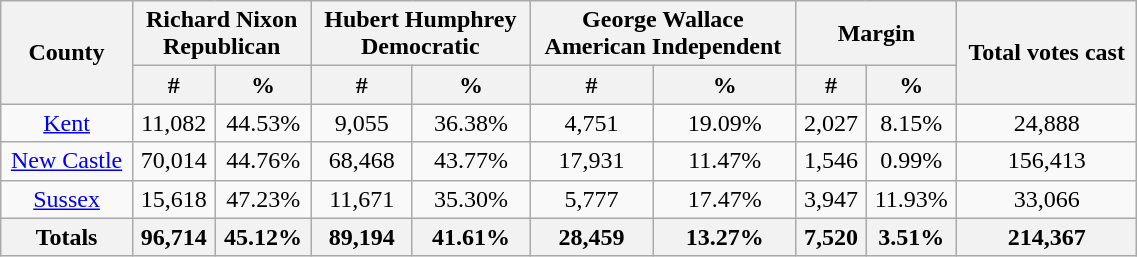<table width="60%"  class="wikitable sortable" style="text-align:center">
<tr>
<th style="text-align:center;" rowspan="2">County</th>
<th style="text-align:center;" colspan="2">Richard Nixon<br>Republican</th>
<th style="text-align:center;" colspan="2">Hubert Humphrey<br>Democratic</th>
<th style="text-align:center;" colspan="2">George Wallace<br>American Independent</th>
<th style="text-align:center;" colspan="2">Margin</th>
<th style="text-align:center;" rowspan="2">Total votes cast</th>
</tr>
<tr>
<th style="text-align:center;" data-sort-type="number">#</th>
<th style="text-align:center;" data-sort-type="number">%</th>
<th style="text-align:center;" data-sort-type="number">#</th>
<th style="text-align:center;" data-sort-type="number">%</th>
<th style="text-align:center;" data-sort-type="number">#</th>
<th style="text-align:center;" data-sort-type="number">%</th>
<th style="text-align:center;" data-sort-type="number">#</th>
<th style="text-align:center;" data-sort-type="number">%</th>
</tr>
<tr style="text-align:center;">
<td><a href='#'>Kent</a></td>
<td>11,082</td>
<td>44.53%</td>
<td>9,055</td>
<td>36.38%</td>
<td>4,751</td>
<td>19.09%</td>
<td>2,027</td>
<td>8.15%</td>
<td>24,888</td>
</tr>
<tr style="text-align:center;">
<td><a href='#'>New Castle</a></td>
<td>70,014</td>
<td>44.76%</td>
<td>68,468</td>
<td>43.77%</td>
<td>17,931</td>
<td>11.47%</td>
<td>1,546</td>
<td>0.99%</td>
<td>156,413</td>
</tr>
<tr style="text-align:center;">
<td><a href='#'>Sussex</a></td>
<td>15,618</td>
<td>47.23%</td>
<td>11,671</td>
<td>35.30%</td>
<td>5,777</td>
<td>17.47%</td>
<td>3,947</td>
<td>11.93%</td>
<td>33,066</td>
</tr>
<tr>
<th>Totals</th>
<th>96,714</th>
<th>45.12%</th>
<th>89,194</th>
<th>41.61%</th>
<th>28,459</th>
<th>13.27%</th>
<th>7,520</th>
<th>3.51%</th>
<th>214,367</th>
</tr>
</table>
